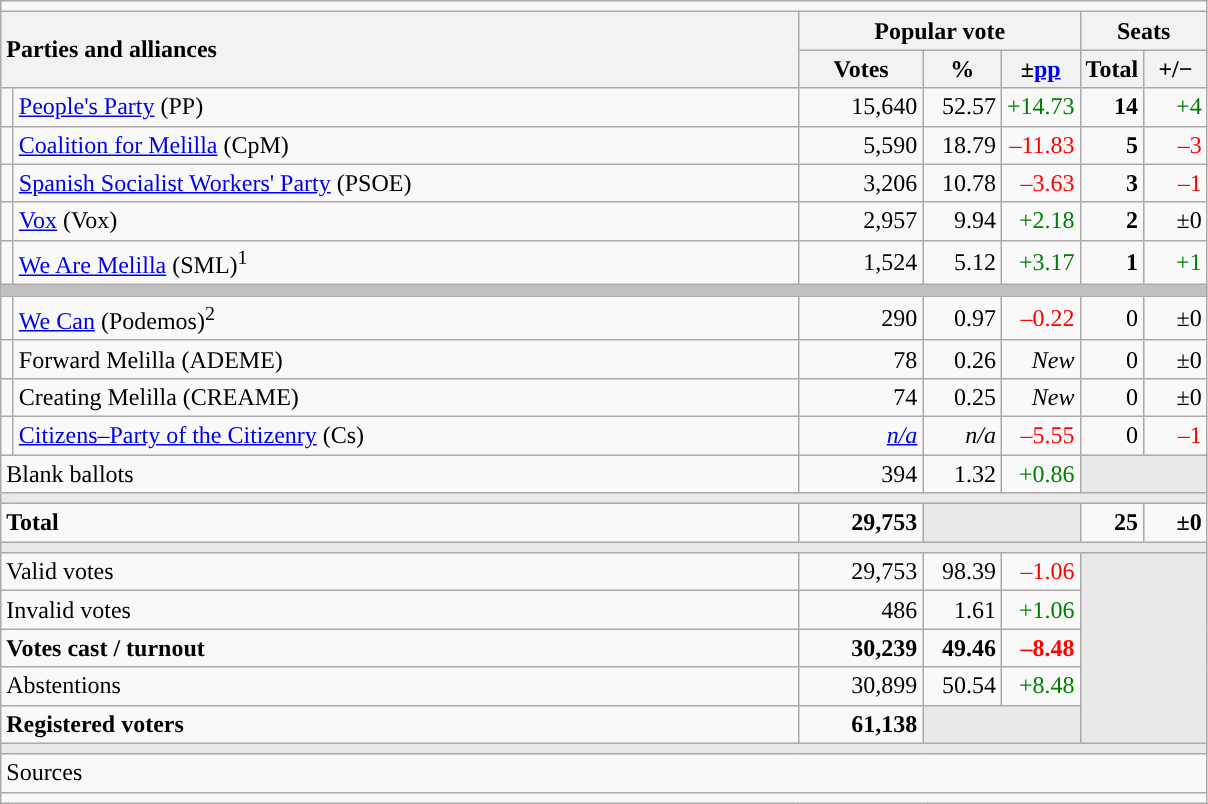<table class="wikitable" style="text-align:right;">
<tr>
<td colspan="7"></td>
</tr>
<tr>
<th style="text-align:left;" rowspan="2" colspan="2" width="525">Parties and alliances</th>
<th colspan="3">Popular vote</th>
<th colspan="2">Seats</th>
</tr>
<tr>
<th width="75">Votes</th>
<th width="45">%</th>
<th width="45">±<a href='#'>pp</a></th>
<th width="35">Total</th>
<th width="35">+/−</th>
</tr>
<tr>
<td width="1" style="color:inherit;background:"></td>
<td align="left"><a href='#'>People's Party</a> (PP)</td>
<td>15,640</td>
<td>52.57</td>
<td style="color:green;">+14.73</td>
<td><strong>14</strong></td>
<td style="color:green;">+4</td>
</tr>
<tr>
<td style="color:inherit;background:"></td>
<td align="left"><a href='#'>Coalition for Melilla</a> (CpM)</td>
<td>5,590</td>
<td>18.79</td>
<td style="color:red;">–11.83</td>
<td><strong>5</strong></td>
<td style="color:red;">–3</td>
</tr>
<tr>
<td style="color:inherit;background:"></td>
<td align="left"><a href='#'>Spanish Socialist Workers' Party</a> (PSOE)</td>
<td>3,206</td>
<td>10.78</td>
<td style="color:red;">–3.63</td>
<td><strong>3</strong></td>
<td style="color:red;">–1</td>
</tr>
<tr>
<td style="color:inherit;background:"></td>
<td align="left"><a href='#'>Vox</a> (Vox)</td>
<td>2,957</td>
<td>9.94</td>
<td style="color:green;">+2.18</td>
<td><strong>2</strong></td>
<td>±0</td>
</tr>
<tr>
<td style="color:inherit;background:"></td>
<td align="left"><a href='#'>We Are Melilla</a> (SML)<sup>1</sup></td>
<td>1,524</td>
<td>5.12</td>
<td style="color:green;">+3.17</td>
<td><strong>1</strong></td>
<td style="color:green;">+1</td>
</tr>
<tr>
<td colspan="7" bgcolor="#C0C0C0"></td>
</tr>
<tr>
<td style="color:inherit;background:"></td>
<td align="left"><a href='#'>We Can</a> (Podemos)<sup>2</sup></td>
<td>290</td>
<td>0.97</td>
<td style="color:red;">–0.22</td>
<td>0</td>
<td>±0</td>
</tr>
<tr>
<td style="color:inherit;background:"></td>
<td align="left">Forward Melilla (ADEME)</td>
<td>78</td>
<td>0.26</td>
<td><em>New</em></td>
<td>0</td>
<td>±0</td>
</tr>
<tr>
<td style="color:inherit;background:"></td>
<td align="left">Creating Melilla (CREAME)</td>
<td>74</td>
<td>0.25</td>
<td><em>New</em></td>
<td>0</td>
<td>±0</td>
</tr>
<tr>
<td style="color:inherit;background:"></td>
<td align="left"><a href='#'>Citizens–Party of the Citizenry</a> (Cs)</td>
<td><em><a href='#'>n/a</a></em></td>
<td><em>n/a</em></td>
<td style="color:red;">–5.55</td>
<td>0</td>
<td style="color:red;">–1</td>
</tr>
<tr>
<td align="left" colspan="2">Blank ballots</td>
<td>394</td>
<td>1.32</td>
<td style="color:green;">+0.86</td>
<td bgcolor="#E9E9E9" colspan="2"></td>
</tr>
<tr>
<td colspan="7" bgcolor="#E9E9E9"></td>
</tr>
<tr style="font-weight:bold;">
<td align="left" colspan="2">Total</td>
<td>29,753</td>
<td bgcolor="#E9E9E9" colspan="2"></td>
<td>25</td>
<td>±0</td>
</tr>
<tr>
<td colspan="7" bgcolor="#E9E9E9"></td>
</tr>
<tr>
<td align="left" colspan="2">Valid votes</td>
<td>29,753</td>
<td>98.39</td>
<td style="color:red;">–1.06</td>
<td bgcolor="#E9E9E9" colspan="2" rowspan="5"></td>
</tr>
<tr>
<td align="left" colspan="2">Invalid votes</td>
<td>486</td>
<td>1.61</td>
<td style="color:green;">+1.06</td>
</tr>
<tr style="font-weight:bold;">
<td align="left" colspan="2">Votes cast / turnout</td>
<td>30,239</td>
<td>49.46</td>
<td style="color:red;">–8.48</td>
</tr>
<tr>
<td align="left" colspan="2">Abstentions</td>
<td>30,899</td>
<td>50.54</td>
<td style="color:green;">+8.48</td>
</tr>
<tr style="font-weight:bold;">
<td align="left" colspan="2">Registered voters</td>
<td>61,138</td>
<td bgcolor="#E9E9E9" colspan="2"></td>
</tr>
<tr>
<td colspan="7" bgcolor="#E9E9E9"></td>
</tr>
<tr>
<td align="left" colspan="7">Sources</td>
</tr>
<tr>
<td colspan="7" style="text-align:left; max-width:790px;"></td>
</tr>
</table>
